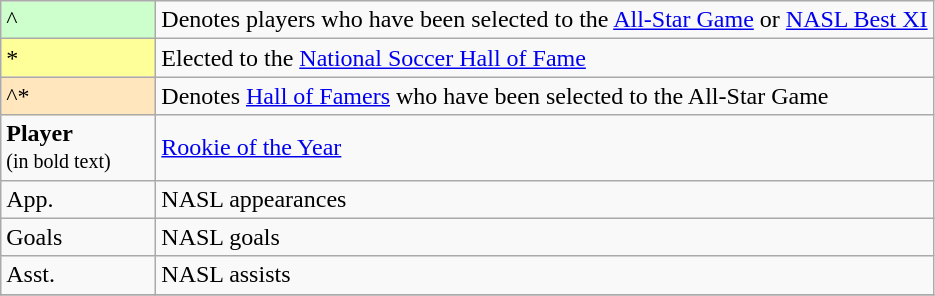<table class="wikitable">
<tr>
<td style="background-color:#CCFFCC; width:6em">^</td>
<td>Denotes players who have been selected to the <a href='#'>All-Star Game</a> or <a href='#'>NASL Best XI</a></td>
</tr>
<tr>
<td style="background-color:#FFFF99; width:6em">*</td>
<td>Elected to the <a href='#'>National Soccer Hall of Fame</a></td>
</tr>
<tr>
<td style="background-color:#FFE6BD; width:6em">^*</td>
<td>Denotes <a href='#'>Hall of Famers</a> who have been selected to the All-Star Game</td>
</tr>
<tr>
<td><strong>Player</strong><br><small>(in bold text)</small></td>
<td><a href='#'>Rookie of the Year</a></td>
</tr>
<tr>
<td>App.</td>
<td>NASL appearances</td>
</tr>
<tr>
<td>Goals</td>
<td>NASL goals</td>
</tr>
<tr>
<td>Asst.</td>
<td>NASL assists</td>
</tr>
<tr>
</tr>
</table>
